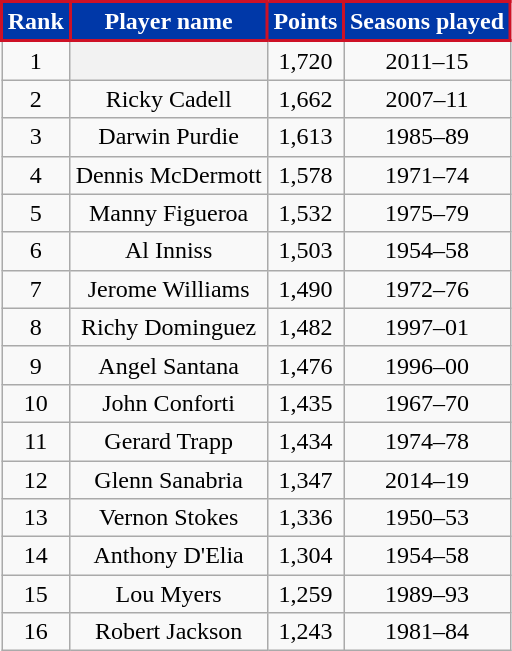<table class="wikitable sortable" style="text-align:center">
<tr>
<th style="background:#0038A8; border: 2px solid #CE1126;;color:#FFFFFF;">Rank</th>
<th style="background:#0038A8; border: 2px solid #CE1126;;color:#FFFFFF;">Player name</th>
<th style="background:#0038A8; border: 2px solid #CE1126;;color:#FFFFFF;">Points</th>
<th style="background:#0038A8; border: 2px solid #CE1126;;color:#FFFFFF;">Seasons played</th>
</tr>
<tr>
<td align="center">1</td>
<th scope="row"></th>
<td align="center">1,720</td>
<td align="center">2011–15</td>
</tr>
<tr>
<td align="center">2</td>
<td align="center">Ricky Cadell</td>
<td align="center">1,662</td>
<td align="center">2007–11</td>
</tr>
<tr>
<td align="center">3</td>
<td align="center">Darwin Purdie</td>
<td align="center">1,613</td>
<td align="center">1985–89</td>
</tr>
<tr>
<td align="center">4</td>
<td align="center">Dennis McDermott</td>
<td align="center">1,578</td>
<td align="center">1971–74</td>
</tr>
<tr>
<td align="center">5</td>
<td align="center">Manny Figueroa</td>
<td align="center">1,532</td>
<td align="center">1975–79</td>
</tr>
<tr>
<td align="center">6</td>
<td align="center">Al Inniss</td>
<td align="center">1,503</td>
<td align="center">1954–58</td>
</tr>
<tr>
<td align="center">7</td>
<td align="center">Jerome Williams</td>
<td align="center">1,490</td>
<td align="center">1972–76</td>
</tr>
<tr>
<td align="center">8</td>
<td align="center">Richy Dominguez</td>
<td align="center">1,482</td>
<td align="center">1997–01</td>
</tr>
<tr>
<td align="center">9</td>
<td align="center">Angel Santana</td>
<td align="center">1,476</td>
<td align="center">1996–00</td>
</tr>
<tr>
<td align="center">10</td>
<td align="center">John Conforti</td>
<td align="center">1,435</td>
<td align="center">1967–70</td>
</tr>
<tr>
<td align="center">11</td>
<td align="center">Gerard Trapp</td>
<td align="center">1,434</td>
<td align="center">1974–78</td>
</tr>
<tr>
<td align="center">12</td>
<td align="center">Glenn Sanabria</td>
<td align="center">1,347</td>
<td align="center">2014–19</td>
</tr>
<tr>
<td align="center">13</td>
<td align="center">Vernon Stokes</td>
<td align="center">1,336</td>
<td align="center">1950–53</td>
</tr>
<tr>
<td align="center">14</td>
<td align="center">Anthony D'Elia</td>
<td align="center">1,304</td>
<td align="center">1954–58</td>
</tr>
<tr>
<td align="center">15</td>
<td align="center">Lou Myers</td>
<td align="center">1,259</td>
<td align="center">1989–93</td>
</tr>
<tr>
<td align="center">16</td>
<td align="center">Robert Jackson</td>
<td align="center">1,243</td>
<td align="center">1981–84</td>
</tr>
</table>
